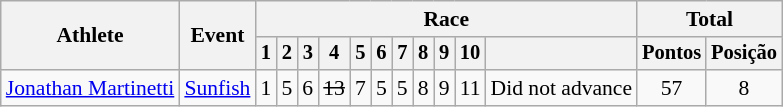<table class=wikitable style=font-size:90%;text-align:center>
<tr>
<th rowspan=2>Athlete</th>
<th rowspan=2>Event</th>
<th colspan=11>Race</th>
<th colspan=2>Total</th>
</tr>
<tr style=font-size:95%>
<th>1</th>
<th>2</th>
<th>3</th>
<th>4</th>
<th>5</th>
<th>6</th>
<th>7</th>
<th>8</th>
<th>9</th>
<th>10</th>
<th></th>
<th>Pontos</th>
<th>Posição</th>
</tr>
<tr>
<td align=left><a href='#'>Jonathan Martinetti</a></td>
<td align=left><a href='#'>Sunfish</a></td>
<td>1</td>
<td>5</td>
<td>6</td>
<td><s>13</s></td>
<td>7</td>
<td>5</td>
<td>5</td>
<td>8</td>
<td>9</td>
<td>11</td>
<td>Did not advance</td>
<td>57</td>
<td>8</td>
</tr>
</table>
